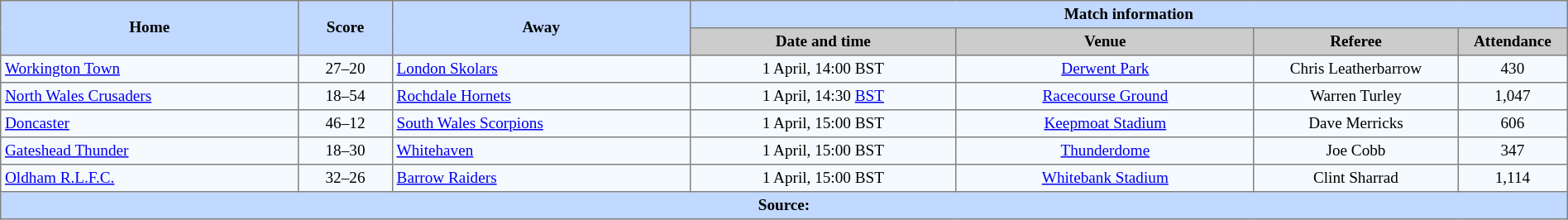<table border=1 style="border-collapse:collapse; font-size:80%; text-align:center;" cellpadding=3 cellspacing=0 width=100%>
<tr bgcolor=#C1D8FF>
<th rowspan=2 width=19%>Home</th>
<th rowspan=2 width=6%>Score</th>
<th rowspan=2 width=19%>Away</th>
<th colspan=6>Match information</th>
</tr>
<tr bgcolor=#CCCCCC>
<th width=17%>Date and time</th>
<th width=19%>Venue</th>
<th width=13%>Referee</th>
<th width=7%>Attendance</th>
</tr>
<tr bgcolor=#F5FAFF>
<td align=left> <a href='#'>Workington Town</a></td>
<td>27–20</td>
<td align=left> <a href='#'>London Skolars</a></td>
<td>1 April, 14:00 BST</td>
<td><a href='#'>Derwent Park</a></td>
<td>Chris Leatherbarrow</td>
<td>430</td>
</tr>
<tr bgcolor=#F5FAFF>
<td align=left> <a href='#'>North Wales Crusaders</a></td>
<td>18–54</td>
<td align=left> <a href='#'>Rochdale Hornets</a></td>
<td>1 April, 14:30 <a href='#'>BST</a></td>
<td><a href='#'>Racecourse Ground</a></td>
<td>Warren Turley</td>
<td>1,047</td>
</tr>
<tr bgcolor=#F5FAFF>
<td align=left> <a href='#'>Doncaster</a></td>
<td>46–12</td>
<td align=left> <a href='#'>South Wales Scorpions</a></td>
<td>1 April, 15:00 BST</td>
<td><a href='#'>Keepmoat Stadium</a></td>
<td>Dave Merricks</td>
<td>606</td>
</tr>
<tr bgcolor=#F5FAFF>
<td align=left> <a href='#'>Gateshead Thunder</a></td>
<td>18–30</td>
<td align=left> <a href='#'>Whitehaven</a></td>
<td>1 April, 15:00 BST</td>
<td><a href='#'>Thunderdome</a></td>
<td>Joe Cobb</td>
<td>347</td>
</tr>
<tr bgcolor=#F5FAFF>
<td align=left> <a href='#'>Oldham R.L.F.C.</a></td>
<td>32–26</td>
<td align=left> <a href='#'>Barrow Raiders</a></td>
<td>1 April, 15:00 BST</td>
<td><a href='#'>Whitebank Stadium</a></td>
<td>Clint Sharrad</td>
<td>1,114</td>
</tr>
<tr bgcolor=#C1D8FF>
<th colspan=12>Source:</th>
</tr>
</table>
